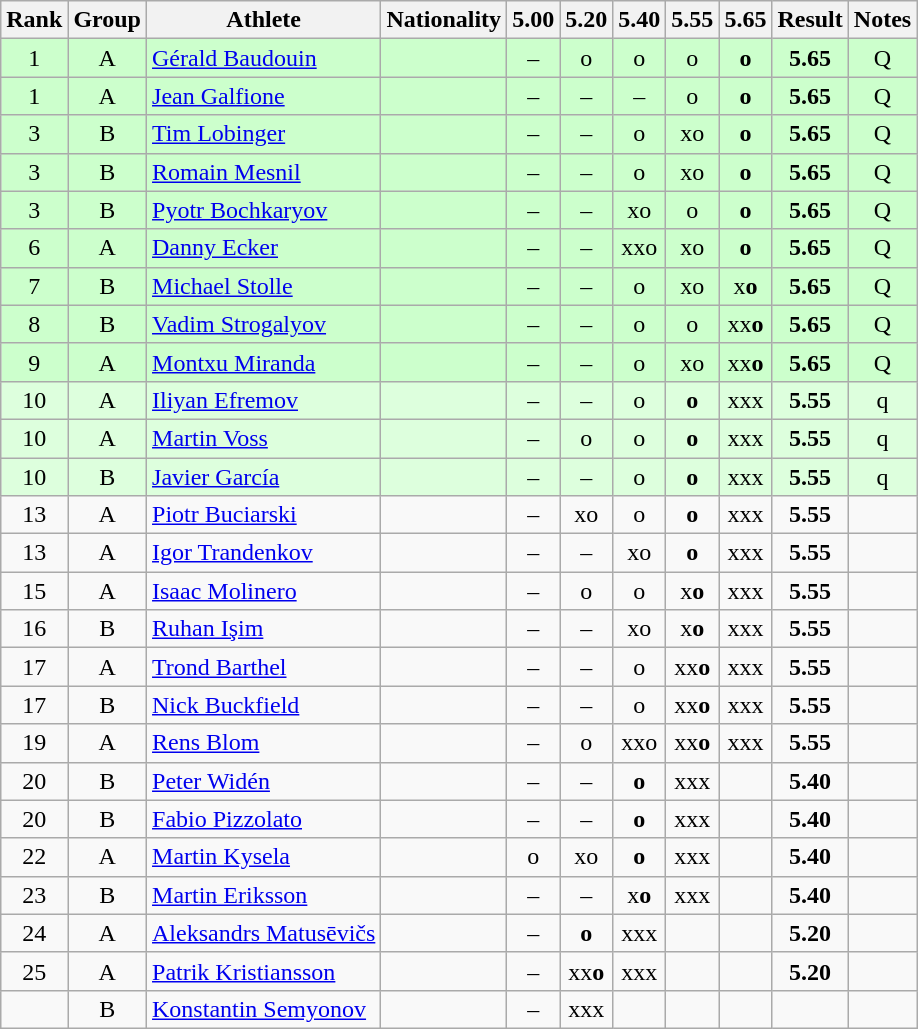<table class="wikitable sortable" style="text-align:center">
<tr>
<th>Rank</th>
<th>Group</th>
<th>Athlete</th>
<th>Nationality</th>
<th>5.00</th>
<th>5.20</th>
<th>5.40</th>
<th>5.55</th>
<th>5.65</th>
<th>Result</th>
<th>Notes</th>
</tr>
<tr bgcolor=ccffcc>
<td>1</td>
<td>A</td>
<td align="left"><a href='#'>Gérald Baudouin</a></td>
<td align=left></td>
<td>–</td>
<td>o</td>
<td>o</td>
<td>o</td>
<td><strong>o</strong></td>
<td><strong>5.65</strong></td>
<td>Q</td>
</tr>
<tr bgcolor=ccffcc>
<td>1</td>
<td>A</td>
<td align="left"><a href='#'>Jean Galfione</a></td>
<td align=left></td>
<td>–</td>
<td>–</td>
<td>–</td>
<td>o</td>
<td><strong>o</strong></td>
<td><strong>5.65</strong></td>
<td>Q</td>
</tr>
<tr bgcolor=ccffcc>
<td>3</td>
<td>B</td>
<td align="left"><a href='#'>Tim Lobinger</a></td>
<td align=left></td>
<td>–</td>
<td>–</td>
<td>o</td>
<td>xo</td>
<td><strong>o</strong></td>
<td><strong>5.65</strong></td>
<td>Q</td>
</tr>
<tr bgcolor=ccffcc>
<td>3</td>
<td>B</td>
<td align="left"><a href='#'>Romain Mesnil</a></td>
<td align=left></td>
<td>–</td>
<td>–</td>
<td>o</td>
<td>xo</td>
<td><strong>o</strong></td>
<td><strong>5.65</strong></td>
<td>Q</td>
</tr>
<tr bgcolor=ccffcc>
<td>3</td>
<td>B</td>
<td align="left"><a href='#'>Pyotr Bochkaryov</a></td>
<td align=left></td>
<td>–</td>
<td>–</td>
<td>xo</td>
<td>o</td>
<td><strong>o</strong></td>
<td><strong>5.65</strong></td>
<td>Q</td>
</tr>
<tr bgcolor=ccffcc>
<td>6</td>
<td>A</td>
<td align="left"><a href='#'>Danny Ecker</a></td>
<td align=left></td>
<td>–</td>
<td>–</td>
<td>xxo</td>
<td>xo</td>
<td><strong>o</strong></td>
<td><strong>5.65</strong></td>
<td>Q</td>
</tr>
<tr bgcolor=ccffcc>
<td>7</td>
<td>B</td>
<td align="left"><a href='#'>Michael Stolle</a></td>
<td align=left></td>
<td>–</td>
<td>–</td>
<td>o</td>
<td>xo</td>
<td>x<strong>o</strong></td>
<td><strong>5.65</strong></td>
<td>Q</td>
</tr>
<tr bgcolor=ccffcc>
<td>8</td>
<td>B</td>
<td align="left"><a href='#'>Vadim Strogalyov</a></td>
<td align=left></td>
<td>–</td>
<td>–</td>
<td>o</td>
<td>o</td>
<td>xx<strong>o</strong></td>
<td><strong>5.65</strong></td>
<td>Q</td>
</tr>
<tr bgcolor=ccffcc>
<td>9</td>
<td>A</td>
<td align="left"><a href='#'>Montxu Miranda</a></td>
<td align=left></td>
<td>–</td>
<td>–</td>
<td>o</td>
<td>xo</td>
<td>xx<strong>o</strong></td>
<td><strong>5.65</strong></td>
<td>Q</td>
</tr>
<tr bgcolor=ddffdd>
<td>10</td>
<td>A</td>
<td align="left"><a href='#'>Iliyan Efremov</a></td>
<td align=left></td>
<td>–</td>
<td>–</td>
<td>o</td>
<td><strong>o</strong></td>
<td>xxx</td>
<td><strong>5.55</strong></td>
<td>q</td>
</tr>
<tr bgcolor=ddffdd>
<td>10</td>
<td>A</td>
<td align="left"><a href='#'>Martin Voss</a></td>
<td align=left></td>
<td>–</td>
<td>o</td>
<td>o</td>
<td><strong>o</strong></td>
<td>xxx</td>
<td><strong>5.55</strong></td>
<td>q</td>
</tr>
<tr bgcolor=ddffdd>
<td>10</td>
<td>B</td>
<td align="left"><a href='#'>Javier García</a></td>
<td align=left></td>
<td>–</td>
<td>–</td>
<td>o</td>
<td><strong>o</strong></td>
<td>xxx</td>
<td><strong>5.55</strong></td>
<td>q</td>
</tr>
<tr>
<td>13</td>
<td>A</td>
<td align="left"><a href='#'>Piotr Buciarski</a></td>
<td align=left></td>
<td>–</td>
<td>xo</td>
<td>o</td>
<td><strong>o</strong></td>
<td>xxx</td>
<td><strong>5.55</strong></td>
<td></td>
</tr>
<tr>
<td>13</td>
<td>A</td>
<td align="left"><a href='#'>Igor Trandenkov</a></td>
<td align=left></td>
<td>–</td>
<td>–</td>
<td>xo</td>
<td><strong>o</strong></td>
<td>xxx</td>
<td><strong>5.55</strong></td>
<td></td>
</tr>
<tr>
<td>15</td>
<td>A</td>
<td align="left"><a href='#'>Isaac Molinero</a></td>
<td align=left></td>
<td>–</td>
<td>o</td>
<td>o</td>
<td>x<strong>o</strong></td>
<td>xxx</td>
<td><strong>5.55</strong></td>
<td></td>
</tr>
<tr>
<td>16</td>
<td>B</td>
<td align="left"><a href='#'>Ruhan Işim</a></td>
<td align=left></td>
<td>–</td>
<td>–</td>
<td>xo</td>
<td>x<strong>o</strong></td>
<td>xxx</td>
<td><strong>5.55</strong></td>
<td></td>
</tr>
<tr>
<td>17</td>
<td>A</td>
<td align="left"><a href='#'>Trond Barthel</a></td>
<td align=left></td>
<td>–</td>
<td>–</td>
<td>o</td>
<td>xx<strong>o</strong></td>
<td>xxx</td>
<td><strong>5.55</strong></td>
<td></td>
</tr>
<tr>
<td>17</td>
<td>B</td>
<td align="left"><a href='#'>Nick Buckfield</a></td>
<td align=left></td>
<td>–</td>
<td>–</td>
<td>o</td>
<td>xx<strong>o</strong></td>
<td>xxx</td>
<td><strong>5.55</strong></td>
<td></td>
</tr>
<tr>
<td>19</td>
<td>A</td>
<td align="left"><a href='#'>Rens Blom</a></td>
<td align=left></td>
<td>–</td>
<td>o</td>
<td>xxo</td>
<td>xx<strong>o</strong></td>
<td>xxx</td>
<td><strong>5.55</strong></td>
<td></td>
</tr>
<tr>
<td>20</td>
<td>B</td>
<td align="left"><a href='#'>Peter Widén</a></td>
<td align=left></td>
<td>–</td>
<td>–</td>
<td><strong>o</strong></td>
<td>xxx</td>
<td></td>
<td><strong>5.40</strong></td>
<td></td>
</tr>
<tr>
<td>20</td>
<td>B</td>
<td align="left"><a href='#'>Fabio Pizzolato</a></td>
<td align=left></td>
<td>–</td>
<td>–</td>
<td><strong>o</strong></td>
<td>xxx</td>
<td></td>
<td><strong>5.40</strong></td>
<td></td>
</tr>
<tr>
<td>22</td>
<td>A</td>
<td align="left"><a href='#'>Martin Kysela</a></td>
<td align=left></td>
<td>o</td>
<td>xo</td>
<td><strong>o</strong></td>
<td>xxx</td>
<td></td>
<td><strong>5.40</strong></td>
<td></td>
</tr>
<tr>
<td>23</td>
<td>B</td>
<td align="left"><a href='#'>Martin Eriksson</a></td>
<td align=left></td>
<td>–</td>
<td>–</td>
<td>x<strong>o</strong></td>
<td>xxx</td>
<td></td>
<td><strong>5.40</strong></td>
<td></td>
</tr>
<tr>
<td>24</td>
<td>A</td>
<td align="left"><a href='#'>Aleksandrs Matusēvičs</a></td>
<td align=left></td>
<td>–</td>
<td><strong>o</strong></td>
<td>xxx</td>
<td></td>
<td></td>
<td><strong>5.20</strong></td>
<td></td>
</tr>
<tr>
<td>25</td>
<td>A</td>
<td align="left"><a href='#'>Patrik Kristiansson</a></td>
<td align=left></td>
<td>–</td>
<td>xx<strong>o</strong></td>
<td>xxx</td>
<td></td>
<td></td>
<td><strong>5.20</strong></td>
<td></td>
</tr>
<tr>
<td></td>
<td>B</td>
<td align="left"><a href='#'>Konstantin Semyonov</a></td>
<td align=left></td>
<td>–</td>
<td>xxx</td>
<td></td>
<td></td>
<td></td>
<td><strong></strong></td>
<td></td>
</tr>
</table>
